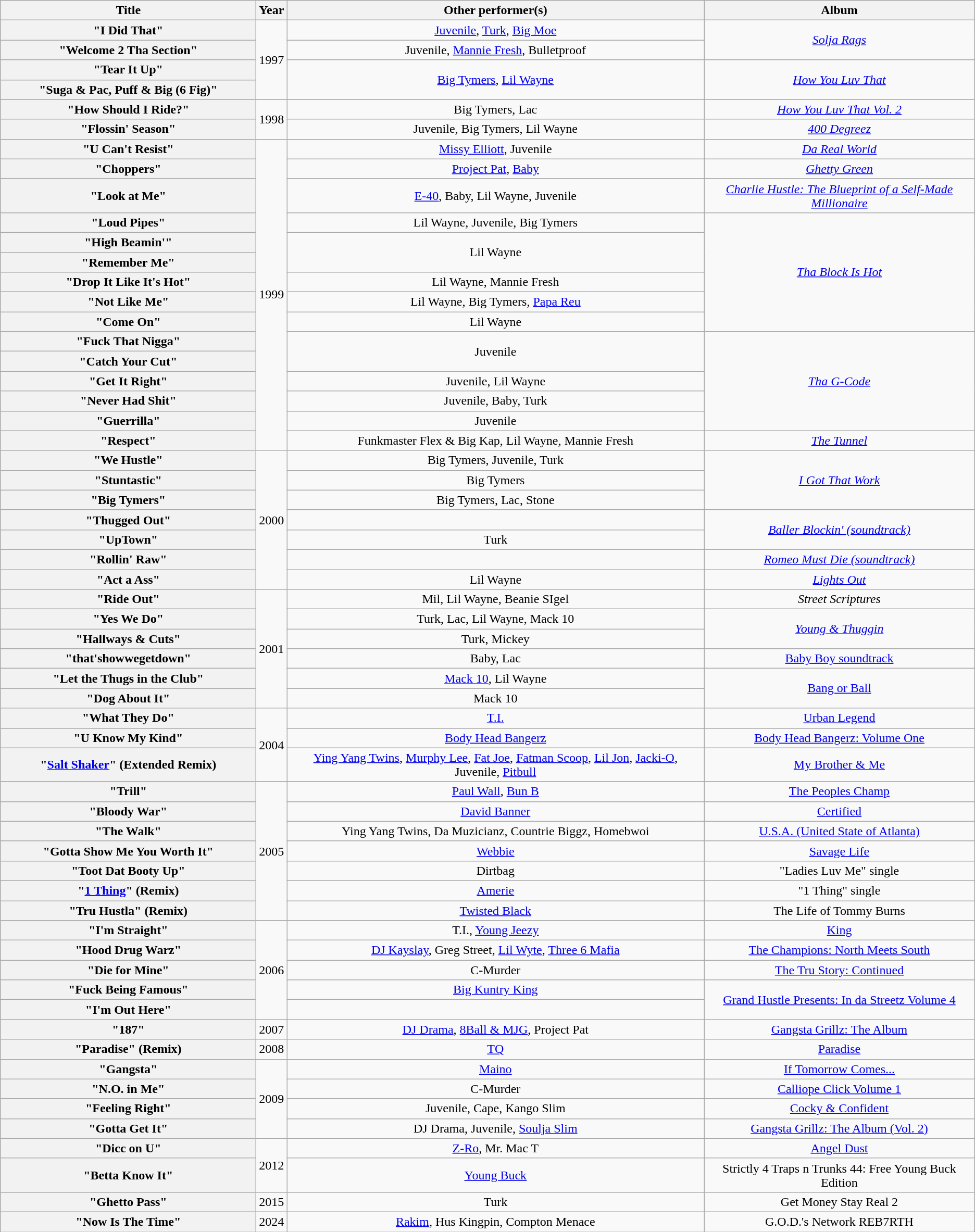<table class="wikitable plainrowheaders" style="text-align:center;">
<tr>
<th scope="col" style="width:20em;">Title</th>
<th scope="col">Year</th>
<th scope="col">Other performer(s)</th>
<th scope="col">Album</th>
</tr>
<tr>
<th scope="row">"I Did That"</th>
<td rowspan="4">1997</td>
<td><a href='#'>Juvenile</a>, <a href='#'>Turk</a>, <a href='#'>Big Moe</a></td>
<td rowspan="2"><em><a href='#'>Solja Rags</a></em></td>
</tr>
<tr>
<th scope="row">"Welcome 2 Tha Section"</th>
<td>Juvenile, <a href='#'>Mannie Fresh</a>, Bulletproof</td>
</tr>
<tr>
<th scope="row">"Tear It Up"</th>
<td rowspan="2"><a href='#'>Big Tymers</a>, <a href='#'>Lil Wayne</a></td>
<td rowspan="2"><em><a href='#'>How You Luv That</a></em></td>
</tr>
<tr>
<th scope="row">"Suga & Pac, Puff & Big (6 Fig)"</th>
</tr>
<tr>
<th scope="row">"How Should I Ride?"</th>
<td rowspan="2">1998</td>
<td>Big Tymers, Lac</td>
<td><em><a href='#'>How You Luv That Vol. 2</a></em></td>
</tr>
<tr>
<th scope="row">"Flossin' Season"</th>
<td>Juvenile, Big Tymers, Lil Wayne</td>
<td><em><a href='#'>400 Degreez</a></em></td>
</tr>
<tr>
<th scope="row">"U Can't Resist"</th>
<td rowspan="15">1999</td>
<td><a href='#'>Missy Elliott</a>, Juvenile</td>
<td><em><a href='#'>Da Real World</a></em></td>
</tr>
<tr>
<th scope="row">"Choppers"</th>
<td><a href='#'>Project Pat</a>, <a href='#'>Baby</a></td>
<td><em><a href='#'>Ghetty Green</a></em></td>
</tr>
<tr>
<th>"Look at Me"</th>
<td><a href='#'>E-40</a>, Baby, Lil Wayne, Juvenile</td>
<td><a href='#'><em>Charlie Hustle: The Blueprint of a Self-Made Millionaire</em></a></td>
</tr>
<tr>
<th scope="row">"Loud Pipes"</th>
<td>Lil Wayne, Juvenile, Big Tymers</td>
<td rowspan="6"><em><a href='#'>Tha Block Is Hot</a></em></td>
</tr>
<tr>
<th scope="row">"High Beamin'"</th>
<td rowspan="2">Lil Wayne</td>
</tr>
<tr>
<th scope="row">"Remember Me"</th>
</tr>
<tr>
<th scope="row">"Drop It Like It's Hot"</th>
<td>Lil Wayne, Mannie Fresh</td>
</tr>
<tr>
<th scope="row">"Not Like Me"</th>
<td>Lil Wayne, Big Tymers, <a href='#'>Papa Reu</a></td>
</tr>
<tr>
<th scope="row">"Come On"</th>
<td>Lil Wayne</td>
</tr>
<tr>
<th scope="row">"Fuck That Nigga"</th>
<td rowspan="2">Juvenile</td>
<td rowspan="5"><em><a href='#'>Tha G-Code</a></em></td>
</tr>
<tr>
<th scope="row">"Catch Your Cut"</th>
</tr>
<tr>
<th scope="row">"Get It Right"</th>
<td>Juvenile, Lil Wayne</td>
</tr>
<tr>
<th scope="row">"Never Had Shit"</th>
<td>Juvenile, Baby, Turk</td>
</tr>
<tr>
<th scope="row">"Guerrilla"</th>
<td>Juvenile</td>
</tr>
<tr>
<th>"Respect"</th>
<td>Funkmaster Flex & Big Kap, Lil Wayne, Mannie Fresh</td>
<td><a href='#'><em>The Tunnel</em></a></td>
</tr>
<tr>
<th scope="row">"We Hustle"</th>
<td rowspan="7">2000</td>
<td>Big Tymers, Juvenile, Turk</td>
<td rowspan="3"><em><a href='#'>I Got That Work</a></em></td>
</tr>
<tr>
<th scope="row">"Stuntastic"</th>
<td>Big Tymers</td>
</tr>
<tr>
<th scope="row">"Big Tymers"</th>
<td>Big Tymers, Lac, Stone</td>
</tr>
<tr>
<th>"Thugged Out"</th>
<td></td>
<td rowspan="2"><a href='#'><em>Baller Blockin' (soundtrack)</em></a></td>
</tr>
<tr>
<th>"UpTown"</th>
<td>Turk</td>
</tr>
<tr>
<th>"Rollin' Raw"</th>
<td></td>
<td><a href='#'><em>Romeo Must Die (soundtrack)</em></a></td>
</tr>
<tr>
<th scope="row">"Act a Ass"</th>
<td>Lil Wayne</td>
<td><em><a href='#'>Lights Out</a></em></td>
</tr>
<tr>
<th>"Ride Out"</th>
<td rowspan="6">2001</td>
<td>Mil, Lil Wayne, Beanie SIgel</td>
<td><em>Street Scriptures</em></td>
</tr>
<tr>
<th>"Yes We Do"</th>
<td>Turk, Lac, Lil Wayne, Mack 10</td>
<td rowspan="2"><a href='#'><em>Young & Thuggin<strong></a></td>
</tr>
<tr>
<th>"Hallways & Cuts"</th>
<td>Turk, Mickey</td>
</tr>
<tr>
<th>"that'showwegetdown"</th>
<td>Baby, Lac</td>
<td><a href='#'></em>Baby Boy soundtrack<em></a></td>
</tr>
<tr>
<th scope="row">"Let the Thugs in the Club"</th>
<td><a href='#'>Mack 10</a>, Lil Wayne</td>
<td rowspan="2"></em><a href='#'>Bang or Ball</a><em></td>
</tr>
<tr>
<th scope="row">"Dog About It"</th>
<td>Mack 10</td>
</tr>
<tr>
<th scope="row">"What They Do"</th>
<td rowspan="3">2004</td>
<td><a href='#'>T.I.</a></td>
<td></em><a href='#'>Urban Legend</a><em></td>
</tr>
<tr>
<th scope="row">"U Know My Kind"</th>
<td><a href='#'>Body Head Bangerz</a></td>
<td></em><a href='#'>Body Head Bangerz: Volume One</a><em></td>
</tr>
<tr>
<th scope="row">"<a href='#'>Salt Shaker</a>" (Extended Remix)</th>
<td><a href='#'>Ying Yang Twins</a>, <a href='#'>Murphy Lee</a>, <a href='#'>Fat Joe</a>, <a href='#'>Fatman Scoop</a>, <a href='#'>Lil Jon</a>, <a href='#'>Jacki-O</a>, Juvenile, <a href='#'>Pitbull</a></td>
<td></em><a href='#'>My Brother & Me</a><em></td>
</tr>
<tr>
<th scope="row">"Trill"</th>
<td rowspan="7">2005</td>
<td><a href='#'>Paul Wall</a>, <a href='#'>Bun B</a></td>
<td></em><a href='#'>The Peoples Champ</a><em></td>
</tr>
<tr>
<th scope="row">"Bloody War"</th>
<td><a href='#'>David Banner</a></td>
<td></em><a href='#'>Certified</a><em></td>
</tr>
<tr>
<th scope="row">"The Walk"</th>
<td>Ying Yang Twins, Da Muzicianz, Countrie Biggz, Homebwoi</td>
<td></em><a href='#'>U.S.A. (United State of Atlanta)</a><em></td>
</tr>
<tr>
<th scope="row">"Gotta Show Me You Worth It"</th>
<td><a href='#'>Webbie</a></td>
<td></em><a href='#'>Savage Life</a><em></td>
</tr>
<tr>
<th scope="row">"Toot Dat Booty Up"</th>
<td>Dirtbag</td>
<td>"Ladies Luv Me" single</td>
</tr>
<tr>
<th scope="row">"<a href='#'>1 Thing</a>" (Remix)</th>
<td><a href='#'>Amerie</a></td>
<td>"1 Thing" single</td>
</tr>
<tr>
<th scope="row">"Tru Hustla" (Remix)</th>
<td><a href='#'>Twisted Black</a></td>
<td></em>The Life of Tommy Burns<em></td>
</tr>
<tr>
<th scope="row">"I'm Straight"</th>
<td rowspan="5">2006</td>
<td>T.I., <a href='#'>Young Jeezy</a></td>
<td></em><a href='#'>King</a><em></td>
</tr>
<tr>
<th scope="row">"Hood Drug Warz"</th>
<td><a href='#'>DJ Kayslay</a>, Greg Street, <a href='#'>Lil Wyte</a>, <a href='#'>Three 6 Mafia</a></td>
<td></em><a href='#'>The Champions: North Meets South</a><em></td>
</tr>
<tr>
<th scope="row">"Die for Mine"</th>
<td>C-Murder</td>
<td></em><a href='#'>The Tru Story: Continued</a><em></td>
</tr>
<tr>
<th scope="row">"Fuck Being Famous"</th>
<td><a href='#'>Big Kuntry King</a></td>
<td rowspan="2"></em><a href='#'>Grand Hustle Presents: In da Streetz Volume 4</a><em></td>
</tr>
<tr>
<th scope="row">"I'm Out Here"</th>
<td></td>
</tr>
<tr>
<th scope="row">"187"</th>
<td>2007</td>
<td><a href='#'>DJ Drama</a>, <a href='#'>8Ball & MJG</a>, Project Pat</td>
<td></em><a href='#'>Gangsta Grillz: The Album</a><em></td>
</tr>
<tr>
<th scope="row">"Paradise" (Remix)</th>
<td>2008</td>
<td><a href='#'>TQ</a></td>
<td></em><a href='#'>Paradise</a><em></td>
</tr>
<tr>
<th scope="row">"Gangsta"</th>
<td rowspan="4">2009</td>
<td><a href='#'>Maino</a></td>
<td></em><a href='#'>If Tomorrow Comes...</a><em></td>
</tr>
<tr>
<th scope="row">"N.O. in Me"</th>
<td>C-Murder</td>
<td></em><a href='#'>Calliope Click Volume 1</a><em></td>
</tr>
<tr>
<th scope="row">"Feeling Right"</th>
<td>Juvenile, Cape, Kango Slim</td>
<td></em><a href='#'>Cocky & Confident</a><em></td>
</tr>
<tr>
<th scope="row">"Gotta Get It"</th>
<td>DJ Drama, Juvenile, <a href='#'>Soulja Slim</a></td>
<td></em><a href='#'>Gangsta Grillz: The Album (Vol. 2)</a><em></td>
</tr>
<tr>
<th scope="row">"Dicc on U"</th>
<td rowspan="2">2012</td>
<td><a href='#'>Z-Ro</a>, Mr. Mac T</td>
<td></em><a href='#'>Angel Dust</a><em></td>
</tr>
<tr>
<th scope="row">"Betta Know It"</th>
<td><a href='#'>Young Buck</a></td>
<td></em>Strictly 4 Traps n Trunks 44: Free Young Buck Edition<em></td>
</tr>
<tr>
<th scope="row">"Ghetto Pass"</th>
<td>2015</td>
<td>Turk</td>
<td></em>Get Money Stay Real 2<em></td>
</tr>
<tr>
<th scope="row">"Now Is The Time"</th>
<td>2024</td>
<td><a href='#'>Rakim</a>, Hus Kingpin, Compton Menace</td>
<td></em>G.O.D.'s Network REB7RTH<em></td>
</tr>
</table>
